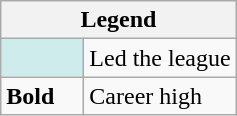<table class="wikitable mw-collapsible mw-collapsed">
<tr>
<th colspan="2">Legend</th>
</tr>
<tr>
<td style="background:#cfecec; width:3em;"></td>
<td>Led the league</td>
</tr>
<tr>
<td><strong>Bold</strong></td>
<td>Career high</td>
</tr>
</table>
